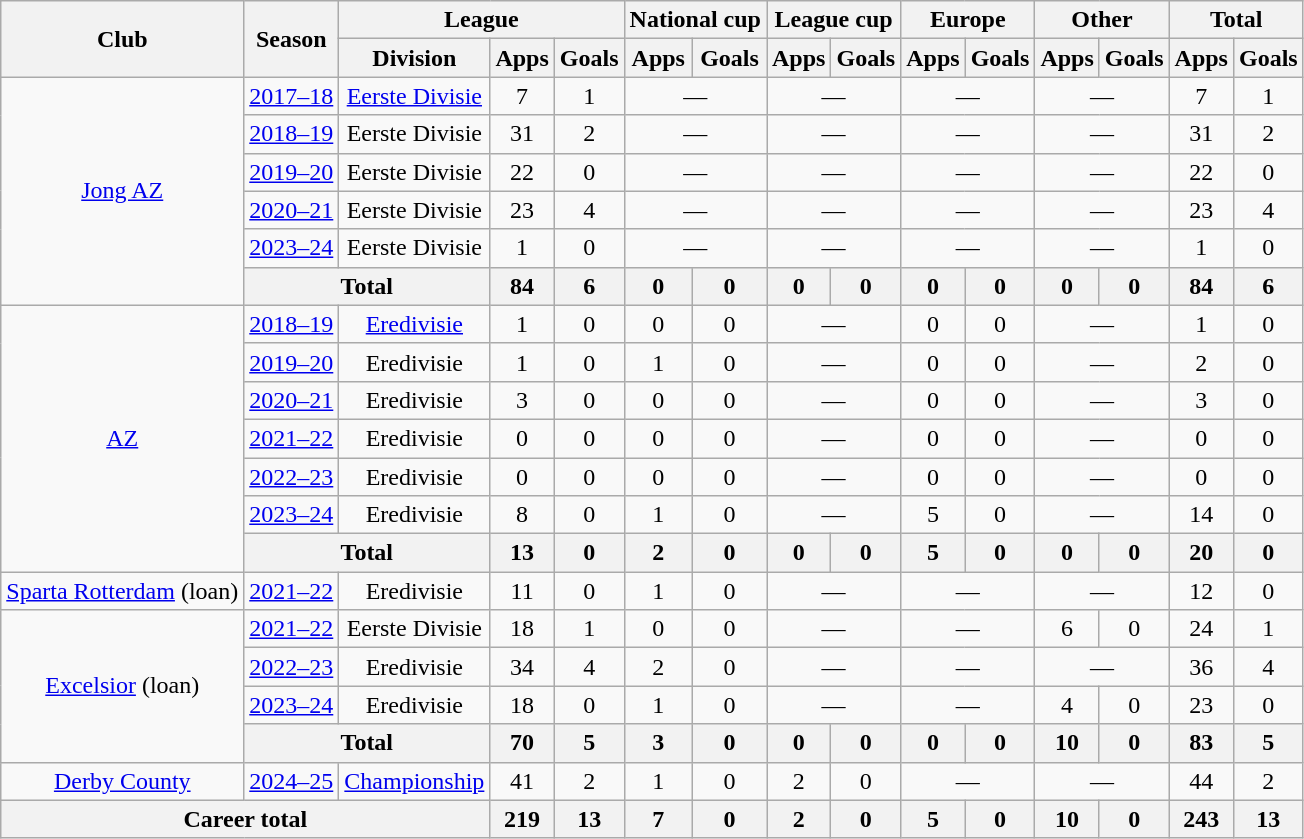<table class="wikitable" style="text-align: center">
<tr>
<th rowspan="2">Club</th>
<th rowspan="2">Season</th>
<th colspan="3">League</th>
<th colspan="2">National cup</th>
<th colspan="2">League cup</th>
<th colspan="2">Europe</th>
<th colspan="2">Other</th>
<th colspan="2">Total</th>
</tr>
<tr>
<th>Division</th>
<th>Apps</th>
<th>Goals</th>
<th>Apps</th>
<th>Goals</th>
<th>Apps</th>
<th>Goals</th>
<th>Apps</th>
<th>Goals</th>
<th>Apps</th>
<th>Goals</th>
<th>Apps</th>
<th>Goals</th>
</tr>
<tr>
<td rowspan="6"><a href='#'>Jong AZ</a></td>
<td><a href='#'>2017–18</a></td>
<td><a href='#'>Eerste Divisie</a></td>
<td>7</td>
<td>1</td>
<td colspan="2">—</td>
<td colspan="2">—</td>
<td colspan="2">—</td>
<td colspan="2">—</td>
<td>7</td>
<td>1</td>
</tr>
<tr>
<td><a href='#'>2018–19</a></td>
<td>Eerste Divisie</td>
<td>31</td>
<td>2</td>
<td colspan="2">—</td>
<td colspan="2">—</td>
<td colspan="2">—</td>
<td colspan="2">—</td>
<td>31</td>
<td>2</td>
</tr>
<tr>
<td><a href='#'>2019–20</a></td>
<td>Eerste Divisie</td>
<td>22</td>
<td>0</td>
<td colspan="2">—</td>
<td colspan="2">—</td>
<td colspan="2">—</td>
<td colspan="2">—</td>
<td>22</td>
<td>0</td>
</tr>
<tr>
<td><a href='#'>2020–21</a></td>
<td>Eerste Divisie</td>
<td>23</td>
<td>4</td>
<td colspan="2">—</td>
<td colspan="2">—</td>
<td colspan="2">—</td>
<td colspan="2">—</td>
<td>23</td>
<td>4</td>
</tr>
<tr>
<td><a href='#'>2023–24</a></td>
<td>Eerste Divisie</td>
<td>1</td>
<td>0</td>
<td colspan="2">—</td>
<td colspan="2">—</td>
<td colspan="2">—</td>
<td colspan="2">—</td>
<td>1</td>
<td>0</td>
</tr>
<tr>
<th colspan="2">Total</th>
<th>84</th>
<th>6</th>
<th>0</th>
<th>0</th>
<th>0</th>
<th>0</th>
<th>0</th>
<th>0</th>
<th>0</th>
<th>0</th>
<th>84</th>
<th>6</th>
</tr>
<tr>
<td rowspan="7"><a href='#'>AZ</a></td>
<td><a href='#'>2018–19</a></td>
<td><a href='#'>Eredivisie</a></td>
<td>1</td>
<td>0</td>
<td>0</td>
<td>0</td>
<td colspan="2">—</td>
<td>0</td>
<td>0</td>
<td colspan="2">—</td>
<td>1</td>
<td>0</td>
</tr>
<tr>
<td><a href='#'>2019–20</a></td>
<td>Eredivisie</td>
<td>1</td>
<td>0</td>
<td>1</td>
<td>0</td>
<td colspan="2">—</td>
<td>0</td>
<td>0</td>
<td colspan="2">—</td>
<td>2</td>
<td>0</td>
</tr>
<tr>
<td><a href='#'>2020–21</a></td>
<td>Eredivisie</td>
<td>3</td>
<td>0</td>
<td>0</td>
<td>0</td>
<td colspan="2">—</td>
<td>0</td>
<td>0</td>
<td colspan="2">—</td>
<td>3</td>
<td>0</td>
</tr>
<tr>
<td><a href='#'>2021–22</a></td>
<td>Eredivisie</td>
<td>0</td>
<td>0</td>
<td>0</td>
<td>0</td>
<td colspan="2">—</td>
<td>0</td>
<td>0</td>
<td colspan="2">—</td>
<td>0</td>
<td>0</td>
</tr>
<tr>
<td><a href='#'>2022–23</a></td>
<td>Eredivisie</td>
<td>0</td>
<td>0</td>
<td>0</td>
<td>0</td>
<td colspan="2">—</td>
<td>0</td>
<td>0</td>
<td colspan="2">—</td>
<td>0</td>
<td>0</td>
</tr>
<tr>
<td><a href='#'>2023–24</a></td>
<td>Eredivisie</td>
<td>8</td>
<td>0</td>
<td>1</td>
<td>0</td>
<td colspan="2">—</td>
<td>5</td>
<td>0</td>
<td colspan="2">—</td>
<td>14</td>
<td>0</td>
</tr>
<tr>
<th colspan="2">Total</th>
<th>13</th>
<th>0</th>
<th>2</th>
<th>0</th>
<th>0</th>
<th>0</th>
<th>5</th>
<th>0</th>
<th>0</th>
<th>0</th>
<th>20</th>
<th>0</th>
</tr>
<tr>
<td><a href='#'>Sparta Rotterdam</a> (loan)</td>
<td><a href='#'>2021–22</a></td>
<td>Eredivisie</td>
<td>11</td>
<td>0</td>
<td>1</td>
<td>0</td>
<td colspan="2">—</td>
<td colspan="2">—</td>
<td colspan="2">—</td>
<td>12</td>
<td>0</td>
</tr>
<tr>
<td rowspan="4"><a href='#'>Excelsior</a> (loan)</td>
<td><a href='#'>2021–22</a></td>
<td>Eerste Divisie</td>
<td>18</td>
<td>1</td>
<td>0</td>
<td>0</td>
<td colspan="2">—</td>
<td colspan="2">—</td>
<td>6</td>
<td>0</td>
<td>24</td>
<td>1</td>
</tr>
<tr>
<td><a href='#'>2022–23</a></td>
<td>Eredivisie</td>
<td>34</td>
<td>4</td>
<td>2</td>
<td>0</td>
<td colspan="2">—</td>
<td colspan="2">—</td>
<td colspan="2">—</td>
<td>36</td>
<td>4</td>
</tr>
<tr>
<td><a href='#'>2023–24</a></td>
<td>Eredivisie</td>
<td>18</td>
<td>0</td>
<td>1</td>
<td>0</td>
<td colspan="2">—</td>
<td colspan="2">—</td>
<td>4</td>
<td>0</td>
<td>23</td>
<td>0</td>
</tr>
<tr>
<th colspan="2">Total</th>
<th>70</th>
<th>5</th>
<th>3</th>
<th>0</th>
<th>0</th>
<th>0</th>
<th>0</th>
<th>0</th>
<th>10</th>
<th>0</th>
<th>83</th>
<th>5</th>
</tr>
<tr>
<td><a href='#'>Derby County</a></td>
<td><a href='#'>2024–25</a></td>
<td><a href='#'>Championship</a></td>
<td>41</td>
<td>2</td>
<td>1</td>
<td>0</td>
<td>2</td>
<td>0</td>
<td colspan="2">—</td>
<td colspan="2">—</td>
<td>44</td>
<td>2</td>
</tr>
<tr>
<th colspan="3">Career total</th>
<th>219</th>
<th>13</th>
<th>7</th>
<th>0</th>
<th>2</th>
<th>0</th>
<th>5</th>
<th>0</th>
<th>10</th>
<th>0</th>
<th>243</th>
<th>13</th>
</tr>
</table>
